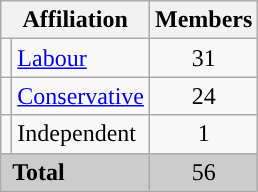<table class="wikitable">
<tr>
<th colspan="2">Affiliation</th>
<th>Members</th>
</tr>
<tr>
<td style="color:inherit;background:"></td>
<td><a href='#'>Labour</a></td>
<td style="text-align:center;">31</td>
</tr>
<tr>
<td style="color:inherit;background:"></td>
<td><a href='#'>Conservative</a></td>
<td style="text-align:center;">24</td>
</tr>
<tr>
<td style="color:inherit;background:"></td>
<td>Independent</td>
<td style="text-align:center;">1</td>
</tr>
<tr style="background:#ccc;">
<td colspan="2"> <strong>Total</strong></td>
<td style="text-align:center;">56</td>
</tr>
</table>
